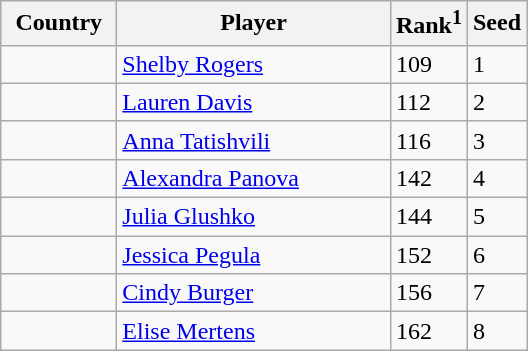<table class="sortable wikitable">
<tr>
<th width="70">Country</th>
<th width="175">Player</th>
<th>Rank<sup>1</sup></th>
<th>Seed</th>
</tr>
<tr>
<td></td>
<td><a href='#'>Shelby Rogers</a></td>
<td>109</td>
<td>1</td>
</tr>
<tr>
<td></td>
<td><a href='#'>Lauren Davis</a></td>
<td>112</td>
<td>2</td>
</tr>
<tr>
<td></td>
<td><a href='#'>Anna Tatishvili</a></td>
<td>116</td>
<td>3</td>
</tr>
<tr>
<td></td>
<td><a href='#'>Alexandra Panova</a></td>
<td>142</td>
<td>4</td>
</tr>
<tr>
<td></td>
<td><a href='#'>Julia Glushko</a></td>
<td>144</td>
<td>5</td>
</tr>
<tr>
<td></td>
<td><a href='#'>Jessica Pegula</a></td>
<td>152</td>
<td>6</td>
</tr>
<tr>
<td></td>
<td><a href='#'>Cindy Burger</a></td>
<td>156</td>
<td>7</td>
</tr>
<tr>
<td></td>
<td><a href='#'>Elise Mertens</a></td>
<td>162</td>
<td>8</td>
</tr>
</table>
